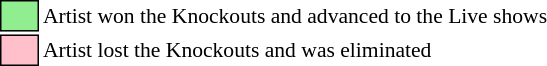<table class="toccolours" style="font-size: 90%; white-space: nowrap;">
<tr>
<td style="background:lightgreen; border:1px solid black;">      </td>
<td>Artist won the Knockouts and advanced to the Live shows</td>
</tr>
<tr>
<td style="background:pink; border:1px solid black;">      </td>
<td>Artist lost the Knockouts and was eliminated</td>
</tr>
</table>
